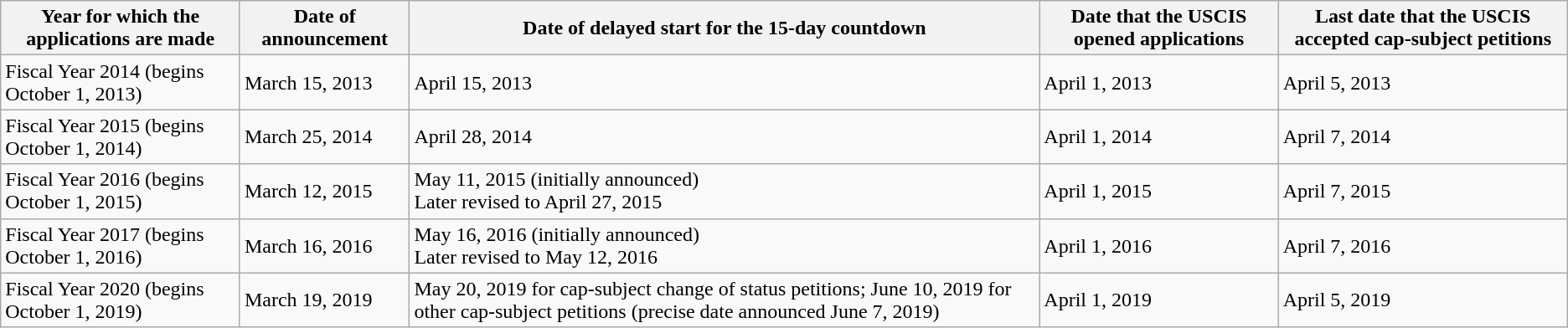<table class="wikitable">
<tr>
<th>Year for which the applications are made</th>
<th>Date of announcement</th>
<th>Date of delayed start for the 15-day countdown</th>
<th>Date that the USCIS opened applications</th>
<th>Last date that the USCIS accepted cap-subject petitions</th>
</tr>
<tr>
<td>Fiscal Year 2014 (begins October 1, 2013)</td>
<td>March 15, 2013</td>
<td>April 15, 2013</td>
<td>April 1, 2013</td>
<td>April 5, 2013</td>
</tr>
<tr>
<td>Fiscal Year 2015 (begins October 1, 2014)</td>
<td>March 25, 2014</td>
<td>April 28, 2014</td>
<td>April 1, 2014</td>
<td>April 7, 2014</td>
</tr>
<tr>
<td>Fiscal Year 2016 (begins October 1, 2015)</td>
<td>March 12, 2015</td>
<td>May 11, 2015 (initially announced)<br>Later revised to April 27, 2015</td>
<td>April 1, 2015</td>
<td>April 7, 2015</td>
</tr>
<tr>
<td>Fiscal Year 2017 (begins October 1, 2016)</td>
<td>March 16, 2016</td>
<td>May 16, 2016 (initially announced)<br>Later revised to May 12, 2016</td>
<td>April 1, 2016</td>
<td>April 7, 2016</td>
</tr>
<tr>
<td>Fiscal Year 2020 (begins October 1, 2019)</td>
<td>March 19, 2019</td>
<td>May 20, 2019 for cap-subject change of status petitions; June 10, 2019 for other cap-subject petitions (precise date announced June 7, 2019)</td>
<td>April 1, 2019</td>
<td>April 5, 2019</td>
</tr>
</table>
